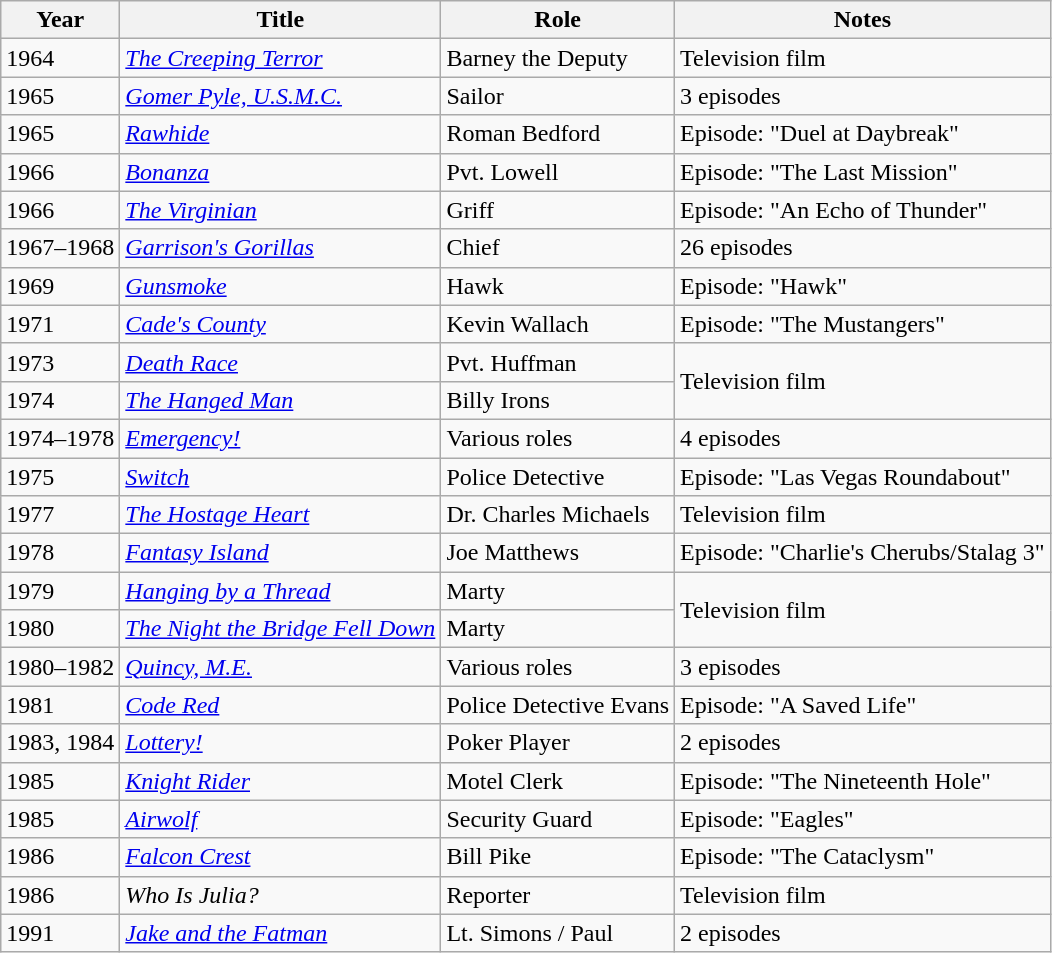<table class="wikitable sortable">
<tr>
<th>Year</th>
<th>Title</th>
<th>Role</th>
<th>Notes</th>
</tr>
<tr>
<td>1964</td>
<td><em><a href='#'>The Creeping Terror</a></em></td>
<td>Barney the Deputy</td>
<td>Television film</td>
</tr>
<tr>
<td>1965</td>
<td><em><a href='#'>Gomer Pyle, U.S.M.C.</a></em></td>
<td>Sailor</td>
<td>3 episodes</td>
</tr>
<tr>
<td>1965</td>
<td><a href='#'><em>Rawhide</em></a></td>
<td>Roman Bedford</td>
<td>Episode: "Duel at Daybreak"</td>
</tr>
<tr>
<td>1966</td>
<td><em><a href='#'>Bonanza</a></em></td>
<td>Pvt. Lowell</td>
<td>Episode: "The Last Mission"</td>
</tr>
<tr>
<td>1966</td>
<td><a href='#'><em>The Virginian</em></a></td>
<td>Griff</td>
<td>Episode: "An Echo of Thunder"</td>
</tr>
<tr>
<td>1967–1968</td>
<td><em><a href='#'>Garrison's Gorillas</a></em></td>
<td>Chief</td>
<td>26 episodes</td>
</tr>
<tr>
<td>1969</td>
<td><em><a href='#'>Gunsmoke</a></em></td>
<td>Hawk</td>
<td>Episode: "Hawk"</td>
</tr>
<tr>
<td>1971</td>
<td><em><a href='#'>Cade's County</a></em></td>
<td>Kevin Wallach</td>
<td>Episode: "The Mustangers"</td>
</tr>
<tr>
<td>1973</td>
<td><a href='#'><em>Death Race</em></a></td>
<td>Pvt. Huffman</td>
<td rowspan="2">Television film</td>
</tr>
<tr>
<td>1974</td>
<td><a href='#'><em>The Hanged Man</em></a></td>
<td>Billy Irons</td>
</tr>
<tr>
<td>1974–1978</td>
<td><em><a href='#'>Emergency!</a></em></td>
<td>Various roles</td>
<td>4 episodes</td>
</tr>
<tr>
<td>1975</td>
<td><a href='#'><em>Switch</em></a></td>
<td>Police Detective</td>
<td>Episode: "Las Vegas Roundabout"</td>
</tr>
<tr>
<td>1977</td>
<td><em><a href='#'>The Hostage Heart</a></em></td>
<td>Dr. Charles Michaels</td>
<td>Television film</td>
</tr>
<tr>
<td>1978</td>
<td><em><a href='#'>Fantasy Island</a></em></td>
<td>Joe Matthews</td>
<td>Episode: "Charlie's Cherubs/Stalag 3"</td>
</tr>
<tr>
<td>1979</td>
<td><a href='#'><em>Hanging by a Thread</em></a></td>
<td>Marty</td>
<td rowspan="2">Television film</td>
</tr>
<tr>
<td>1980</td>
<td><em><a href='#'>The Night the Bridge Fell Down</a></em></td>
<td>Marty</td>
</tr>
<tr>
<td>1980–1982</td>
<td><em><a href='#'>Quincy, M.E.</a></em></td>
<td>Various roles</td>
<td>3 episodes</td>
</tr>
<tr>
<td>1981</td>
<td><a href='#'><em>Code Red</em></a></td>
<td>Police Detective Evans</td>
<td>Episode: "A Saved Life"</td>
</tr>
<tr>
<td>1983, 1984</td>
<td><em><a href='#'>Lottery!</a></em></td>
<td>Poker Player</td>
<td>2 episodes</td>
</tr>
<tr>
<td>1985</td>
<td><a href='#'><em>Knight Rider</em></a></td>
<td>Motel Clerk</td>
<td>Episode: "The Nineteenth Hole"</td>
</tr>
<tr>
<td>1985</td>
<td><em><a href='#'>Airwolf</a></em></td>
<td>Security Guard</td>
<td>Episode: "Eagles"</td>
</tr>
<tr>
<td>1986</td>
<td><em><a href='#'>Falcon Crest</a></em></td>
<td>Bill Pike</td>
<td>Episode: "The Cataclysm"</td>
</tr>
<tr>
<td>1986</td>
<td><em>Who Is Julia?</em></td>
<td>Reporter</td>
<td>Television film</td>
</tr>
<tr>
<td>1991</td>
<td><em><a href='#'>Jake and the Fatman</a></em></td>
<td>Lt. Simons / Paul</td>
<td>2 episodes</td>
</tr>
</table>
